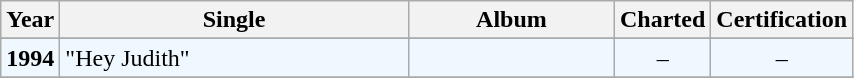<table class="wikitable"|width=100%>
<tr>
<th>Year</th>
<th width="225">Single</th>
<th width="130">Album</th>
<th>Charted</th>
<th width="50">Certification</th>
</tr>
<tr>
</tr>
<tr bgcolor="#F0F8FF">
<td align="left" valign="top"><strong>1994</strong></td>
<td align="left" valign="top">"Hey Judith"</td>
<td align="left" valign="top"></td>
<td align="center" valign="top">–</td>
<td align="center" valign="top">–</td>
</tr>
<tr>
</tr>
</table>
